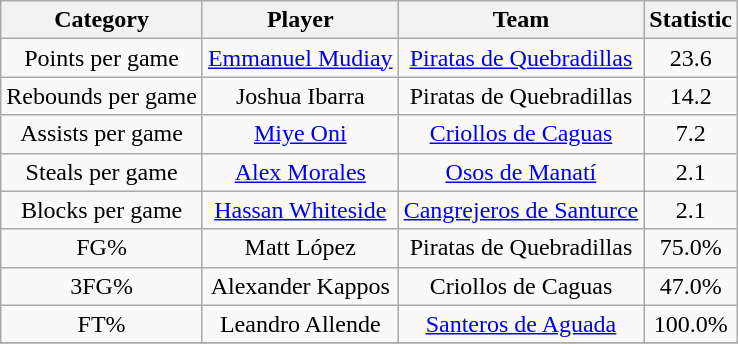<table class="wikitable" style="text-align:center">
<tr>
<th>Category</th>
<th>Player</th>
<th>Team</th>
<th>Statistic</th>
</tr>
<tr>
<td>Points per game</td>
<td> <a href='#'>Emmanuel Mudiay</a></td>
<td><a href='#'>Piratas de Quebradillas</a></td>
<td>23.6</td>
</tr>
<tr>
<td>Rebounds per game</td>
<td> Joshua Ibarra</td>
<td>Piratas de Quebradillas</td>
<td>14.2</td>
</tr>
<tr>
<td>Assists per game</td>
<td> <a href='#'>Miye Oni</a></td>
<td><a href='#'>Criollos de Caguas</a></td>
<td>7.2</td>
</tr>
<tr>
<td>Steals per game</td>
<td> <a href='#'>Alex Morales</a></td>
<td><a href='#'>Osos de Manatí</a></td>
<td>2.1</td>
</tr>
<tr>
<td>Blocks per game</td>
<td> <a href='#'>Hassan Whiteside</a></td>
<td><a href='#'>Cangrejeros de Santurce</a></td>
<td>2.1</td>
</tr>
<tr>
<td>FG%</td>
<td> Matt López</td>
<td>Piratas de Quebradillas</td>
<td>75.0%</td>
</tr>
<tr>
<td>3FG%</td>
<td> Alexander Kappos</td>
<td>Criollos de Caguas</td>
<td>47.0%</td>
</tr>
<tr>
<td>FT%</td>
<td> Leandro Allende</td>
<td><a href='#'>Santeros de Aguada</a></td>
<td>100.0%</td>
</tr>
<tr>
</tr>
</table>
